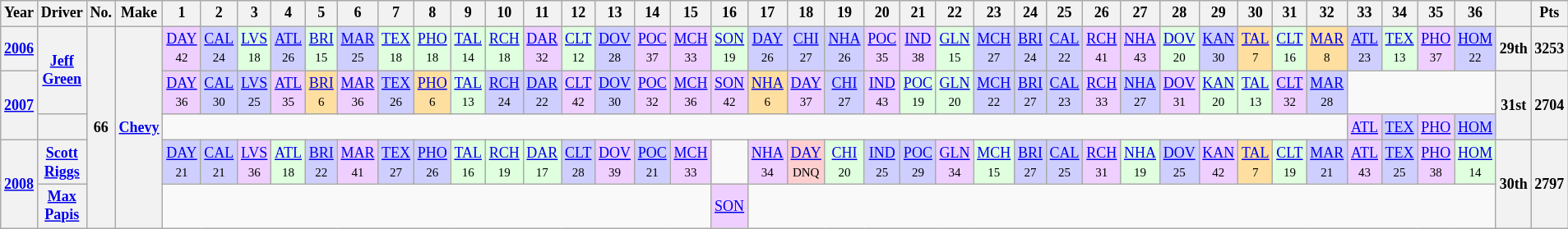<table class="wikitable" style="text-align:center; font-size:75%">
<tr>
<th>Year</th>
<th>Driver</th>
<th>No.</th>
<th>Make</th>
<th>1</th>
<th>2</th>
<th>3</th>
<th>4</th>
<th>5</th>
<th>6</th>
<th>7</th>
<th>8</th>
<th>9</th>
<th>10</th>
<th>11</th>
<th>12</th>
<th>13</th>
<th>14</th>
<th>15</th>
<th>16</th>
<th>17</th>
<th>18</th>
<th>19</th>
<th>20</th>
<th>21</th>
<th>22</th>
<th>23</th>
<th>24</th>
<th>25</th>
<th>26</th>
<th>27</th>
<th>28</th>
<th>29</th>
<th>30</th>
<th>31</th>
<th>32</th>
<th>33</th>
<th>34</th>
<th>35</th>
<th>36</th>
<th></th>
<th>Pts</th>
</tr>
<tr>
<th><a href='#'>2006</a></th>
<th rowspan="2"><a href='#'>Jeff Green</a></th>
<th rowspan="5">66</th>
<th rowspan="5"><a href='#'>Chevy</a></th>
<td style="background:#EFCFFF;"><a href='#'>DAY</a><br><small>42</small></td>
<td style="background:#CFCFFF;"><a href='#'>CAL</a><br><small>24</small></td>
<td style="background:#DFFFDF;"><a href='#'>LVS</a><br><small>18</small></td>
<td style="background:#CFCFFF;"><a href='#'>ATL</a><br><small>26</small></td>
<td style="background:#DFFFDF;"><a href='#'>BRI</a><br><small>15</small></td>
<td style="background:#CFCFFF;"><a href='#'>MAR</a><br><small>25</small></td>
<td style="background:#DFFFDF;"><a href='#'>TEX</a><br><small>18</small></td>
<td style="background:#DFFFDF;"><a href='#'>PHO</a><br><small>18</small></td>
<td style="background:#DFFFDF;"><a href='#'>TAL</a><br><small>14</small></td>
<td style="background:#DFFFDF;"><a href='#'>RCH</a><br><small>18</small></td>
<td style="background:#EFCFFF;"><a href='#'>DAR</a><br><small>32</small></td>
<td style="background:#DFFFDF;"><a href='#'>CLT</a><br><small>12</small></td>
<td style="background:#CFCFFF;"><a href='#'>DOV</a><br><small>28</small></td>
<td style="background:#EFCFFF;"><a href='#'>POC</a><br><small>37</small></td>
<td style="background:#EFCFFF;"><a href='#'>MCH</a><br><small>33</small></td>
<td style="background:#DFFFDF;"><a href='#'>SON</a><br><small>19</small></td>
<td style="background:#CFCFFF;"><a href='#'>DAY</a><br><small>26</small></td>
<td style="background:#CFCFFF;"><a href='#'>CHI</a><br><small>27</small></td>
<td style="background:#CFCFFF;"><a href='#'>NHA</a><br><small>26</small></td>
<td style="background:#EFCFFF;"><a href='#'>POC</a><br><small>35</small></td>
<td style="background:#EFCFFF;"><a href='#'>IND</a><br><small>38</small></td>
<td style="background:#DFFFDF;"><a href='#'>GLN</a><br><small>15</small></td>
<td style="background:#CFCFFF;"><a href='#'>MCH</a><br><small>27</small></td>
<td style="background:#CFCFFF;"><a href='#'>BRI</a><br><small>24</small></td>
<td style="background:#CFCFFF;"><a href='#'>CAL</a><br><small>22</small></td>
<td style="background:#EFCFFF;"><a href='#'>RCH</a><br><small>41</small></td>
<td style="background:#EFCFFF;"><a href='#'>NHA</a><br><small>43</small></td>
<td style="background:#DFFFDF;"><a href='#'>DOV</a><br><small>20</small></td>
<td style="background:#CFCFFF;"><a href='#'>KAN</a><br><small>30</small></td>
<td style="background:#FFDF9F;"><a href='#'>TAL</a><br><small>7</small></td>
<td style="background:#DFFFDF;"><a href='#'>CLT</a><br><small>16</small></td>
<td style="background:#FFDF9F;"><a href='#'>MAR</a><br><small>8</small></td>
<td style="background:#CFCFFF;"><a href='#'>ATL</a><br><small>23</small></td>
<td style="background:#DFFFDF;"><a href='#'>TEX</a><br><small>13</small></td>
<td style="background:#EFCFFF;"><a href='#'>PHO</a><br><small>37</small></td>
<td style="background:#CFCFFF;"><a href='#'>HOM</a><br><small>22</small></td>
<th>29th</th>
<th>3253</th>
</tr>
<tr>
<th rowspan=2><a href='#'>2007</a></th>
<td style="background:#EFCFFF;"><a href='#'>DAY</a><br><small>36</small></td>
<td style="background:#CFCFFF;"><a href='#'>CAL</a><br><small>30</small></td>
<td style="background:#CFCFFF;"><a href='#'>LVS</a><br><small>25</small></td>
<td style="background:#EFCFFF;"><a href='#'>ATL</a><br><small>35</small></td>
<td style="background:#FFDF9F;"><a href='#'>BRI</a><br><small>6</small></td>
<td style="background:#EFCFFF;"><a href='#'>MAR</a><br><small>36</small></td>
<td style="background:#CFCFFF;"><a href='#'>TEX</a><br><small>26</small></td>
<td style="background:#FFDF9F;"><a href='#'>PHO</a><br><small>6</small></td>
<td style="background:#DFFFDF;"><a href='#'>TAL</a><br><small>13</small></td>
<td style="background:#CFCFFF;"><a href='#'>RCH</a><br><small>24</small></td>
<td style="background:#CFCFFF;"><a href='#'>DAR</a><br><small>22</small></td>
<td style="background:#EFCFFF;"><a href='#'>CLT</a><br><small>42</small></td>
<td style="background:#CFCFFF;"><a href='#'>DOV</a><br><small>30</small></td>
<td style="background:#EFCFFF;"><a href='#'>POC</a><br><small>32</small></td>
<td style="background:#EFCFFF;"><a href='#'>MCH</a><br><small>36</small></td>
<td style="background:#EFCFFF;"><a href='#'>SON</a><br><small>42</small></td>
<td style="background:#FFDF9F;"><a href='#'>NHA</a><br><small>6</small></td>
<td style="background:#EFCFFF;"><a href='#'>DAY</a><br><small>37</small></td>
<td style="background:#CFCFFF;"><a href='#'>CHI</a><br><small>27</small></td>
<td style="background:#EFCFFF;"><a href='#'>IND</a><br><small>43</small></td>
<td style="background:#DFFFDF;"><a href='#'>POC</a><br><small>19</small></td>
<td style="background:#DFFFDF;"><a href='#'>GLN</a><br><small>20</small></td>
<td style="background:#CFCFFF;"><a href='#'>MCH</a><br><small>22</small></td>
<td style="background:#CFCFFF;"><a href='#'>BRI</a><br><small>27</small></td>
<td style="background:#CFCFFF;"><a href='#'>CAL</a><br><small>23</small></td>
<td style="background:#EFCFFF;"><a href='#'>RCH</a><br><small>33</small></td>
<td style="background:#CFCFFF;"><a href='#'>NHA</a><br><small>27</small></td>
<td style="background:#EFCFFF;"><a href='#'>DOV</a><br><small>31</small></td>
<td style="background:#DFFFDF;"><a href='#'>KAN</a><br><small>20</small></td>
<td style="background:#DFFFDF;"><a href='#'>TAL</a><br><small>13</small></td>
<td style="background:#EFCFFF;"><a href='#'>CLT</a><br><small>32</small></td>
<td style="background:#CFCFFF;"><a href='#'>MAR</a><br><small>28</small></td>
<td colspan=4></td>
<th rowspan=2>31st</th>
<th rowspan=2>2704</th>
</tr>
<tr>
<th></th>
<td colspan=32></td>
<td style="background:#EFCFFF;"><a href='#'>ATL</a><br></td>
<td style="background:#CFCFFF;"><a href='#'>TEX</a><br></td>
<td style="background:#EFCFFF;"><a href='#'>PHO</a><br></td>
<td style="background:#CFCFFF;"><a href='#'>HOM</a><br></td>
</tr>
<tr>
<th rowspan=2><a href='#'>2008</a></th>
<th><a href='#'>Scott Riggs</a></th>
<td style="background:#CFCFFF;"><a href='#'>DAY</a><br><small>21</small></td>
<td style="background:#CFCFFF;"><a href='#'>CAL</a><br><small>21</small></td>
<td style="background:#EFCFFF;"><a href='#'>LVS</a><br><small>36</small></td>
<td style="background:#DFFFDF;"><a href='#'>ATL</a><br><small>18</small></td>
<td style="background:#CFCFFF;"><a href='#'>BRI</a><br><small>22</small></td>
<td style="background:#EFCFFF;"><a href='#'>MAR</a><br><small>41</small></td>
<td style="background:#CFCFFF;"><a href='#'>TEX</a><br><small>27</small></td>
<td style="background:#CFCFFF;"><a href='#'>PHO</a><br><small>26</small></td>
<td style="background:#DFFFDF;"><a href='#'>TAL</a><br><small>16</small></td>
<td style="background:#DFFFDF;"><a href='#'>RCH</a><br><small>19</small></td>
<td style="background:#DFFFDF;"><a href='#'>DAR</a><br><small>17</small></td>
<td style="background:#CFCFFF;"><a href='#'>CLT</a><br><small>28</small></td>
<td style="background:#EFCFFF;"><a href='#'>DOV</a><br><small>39</small></td>
<td style="background:#CFCFFF;"><a href='#'>POC</a><br><small>21</small></td>
<td style="background:#EFCFFF;"><a href='#'>MCH</a><br><small>33</small></td>
<td></td>
<td style="background:#EFCFFF;"><a href='#'>NHA</a><br><small>34</small></td>
<td style="background:#FFCFCF;"><a href='#'>DAY</a><br><small>DNQ</small></td>
<td style="background:#DFFFDF;"><a href='#'>CHI</a><br><small>20</small></td>
<td style="background:#CFCFFF;"><a href='#'>IND</a><br><small>25</small></td>
<td style="background:#CFCFFF;"><a href='#'>POC</a><br><small>29</small></td>
<td style="background:#EFCFFF;"><a href='#'>GLN</a><br><small>34</small></td>
<td style="background:#DFFFDF;"><a href='#'>MCH</a><br><small>15</small></td>
<td style="background:#CFCFFF;"><a href='#'>BRI</a><br><small>27</small></td>
<td style="background:#CFCFFF;"><a href='#'>CAL</a><br><small>25</small></td>
<td style="background:#EFCFFF;"><a href='#'>RCH</a><br><small>31</small></td>
<td style="background:#DFFFDF;"><a href='#'>NHA</a><br><small>19</small></td>
<td style="background:#CFCFFF;"><a href='#'>DOV</a><br><small>25</small></td>
<td style="background:#EFCFFF;"><a href='#'>KAN</a><br><small>42</small></td>
<td style="background:#FFDF9F;"><a href='#'>TAL</a><br><small>7</small></td>
<td style="background:#DFFFDF;"><a href='#'>CLT</a><br><small>19</small></td>
<td style="background:#CFCFFF;"><a href='#'>MAR</a><br><small>21</small></td>
<td style="background:#EFCFFF;"><a href='#'>ATL</a><br><small>43</small></td>
<td style="background:#CFCFFF;"><a href='#'>TEX</a><br><small>25</small></td>
<td style="background:#EFCFFF;"><a href='#'>PHO</a><br><small>38</small></td>
<td style="background:#DFFFDF;"><a href='#'>HOM</a><br><small>14</small></td>
<th rowspan=2>30th</th>
<th rowspan=2>2797</th>
</tr>
<tr>
<th><a href='#'>Max Papis</a></th>
<td colspan=15></td>
<td style="background:#EFCFFF;"><a href='#'>SON</a><br></td>
<td colspan=20></td>
</tr>
</table>
